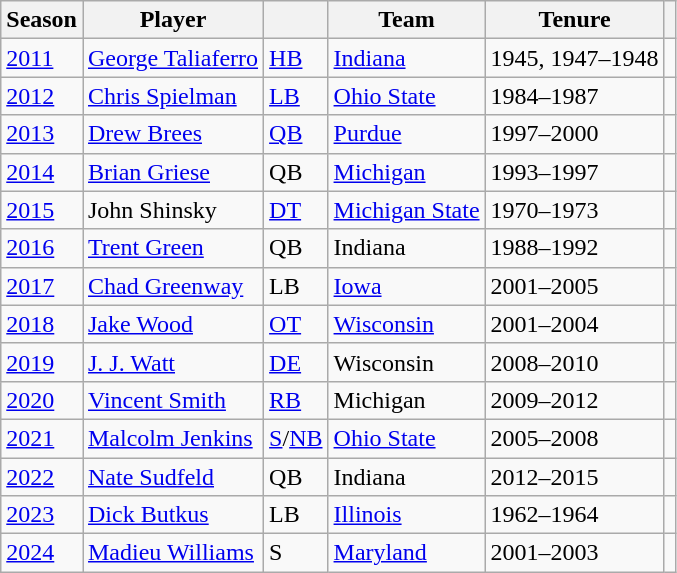<table class="wikitable sortable">
<tr>
<th>Season</th>
<th>Player</th>
<th></th>
<th>Team</th>
<th>Tenure</th>
<th></th>
</tr>
<tr>
<td><a href='#'>2011</a></td>
<td><a href='#'>George Taliaferro</a></td>
<td><a href='#'>HB</a></td>
<td><a href='#'>Indiana</a></td>
<td>1945, 1947–1948</td>
<td></td>
</tr>
<tr>
<td><a href='#'>2012</a></td>
<td><a href='#'>Chris Spielman</a></td>
<td><a href='#'>LB</a></td>
<td><a href='#'>Ohio State</a></td>
<td>1984–1987</td>
<td></td>
</tr>
<tr>
<td><a href='#'>2013</a></td>
<td><a href='#'>Drew Brees</a></td>
<td><a href='#'>QB</a></td>
<td><a href='#'>Purdue</a></td>
<td>1997–2000</td>
<td></td>
</tr>
<tr>
<td><a href='#'>2014</a></td>
<td><a href='#'>Brian Griese</a></td>
<td>QB</td>
<td><a href='#'>Michigan</a></td>
<td>1993–1997</td>
<td></td>
</tr>
<tr>
<td><a href='#'>2015</a></td>
<td>John Shinsky</td>
<td><a href='#'>DT</a></td>
<td><a href='#'>Michigan State</a></td>
<td>1970–1973</td>
<td></td>
</tr>
<tr>
<td><a href='#'>2016</a></td>
<td><a href='#'>Trent Green</a></td>
<td>QB</td>
<td>Indiana</td>
<td>1988–1992</td>
<td></td>
</tr>
<tr>
<td><a href='#'>2017</a></td>
<td><a href='#'>Chad Greenway</a></td>
<td>LB</td>
<td><a href='#'>Iowa</a></td>
<td>2001–2005</td>
<td></td>
</tr>
<tr>
<td><a href='#'>2018</a></td>
<td><a href='#'>Jake Wood</a></td>
<td><a href='#'>OT</a></td>
<td><a href='#'>Wisconsin</a></td>
<td>2001–2004</td>
<td></td>
</tr>
<tr>
<td><a href='#'>2019</a></td>
<td><a href='#'>J. J. Watt</a></td>
<td><a href='#'>DE</a></td>
<td>Wisconsin</td>
<td>2008–2010</td>
<td></td>
</tr>
<tr>
<td><a href='#'>2020</a></td>
<td><a href='#'>Vincent Smith</a></td>
<td><a href='#'>RB</a></td>
<td>Michigan</td>
<td>2009–2012</td>
<td></td>
</tr>
<tr>
<td><a href='#'>2021</a></td>
<td><a href='#'>Malcolm Jenkins</a></td>
<td><a href='#'>S</a>/<a href='#'>NB</a></td>
<td><a href='#'>Ohio State</a></td>
<td>2005–2008</td>
<td></td>
</tr>
<tr>
<td><a href='#'>2022</a></td>
<td><a href='#'>Nate Sudfeld</a></td>
<td>QB</td>
<td>Indiana</td>
<td>2012–2015</td>
<td></td>
</tr>
<tr>
<td><a href='#'>2023</a></td>
<td><a href='#'>Dick Butkus</a></td>
<td>LB</td>
<td><a href='#'>Illinois</a></td>
<td>1962–1964</td>
<td></td>
</tr>
<tr>
<td><a href='#'>2024</a></td>
<td><a href='#'>Madieu Williams</a></td>
<td>S</td>
<td><a href='#'>Maryland</a></td>
<td>2001–2003</td>
<td></td>
</tr>
</table>
